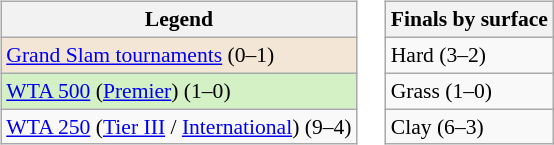<table>
<tr valign=top>
<td><br><table class=wikitable style="font-size:90%">
<tr>
<th>Legend</th>
</tr>
<tr>
<td bgcolor=f3e6d7><a href='#'>Grand Slam tournaments</a> (0–1)</td>
</tr>
<tr>
<td bgcolor="d4f1c5"><a href='#'>WTA 500</a> (<a href='#'>Premier</a>) (1–0)</td>
</tr>
<tr>
<td><a href='#'>WTA 250</a> (<a href='#'>Tier III</a> / <a href='#'>International</a>) (9–4)</td>
</tr>
</table>
</td>
<td><br><table class=wikitable style="font-size:90%">
<tr>
<th>Finals by surface</th>
</tr>
<tr>
<td>Hard (3–2)</td>
</tr>
<tr>
<td>Grass (1–0)</td>
</tr>
<tr>
<td>Clay (6–3)</td>
</tr>
</table>
</td>
</tr>
</table>
